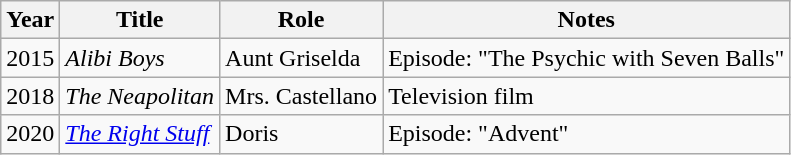<table class="wikitable sortable">
<tr>
<th>Year</th>
<th>Title</th>
<th>Role</th>
<th>Notes</th>
</tr>
<tr>
<td>2015</td>
<td><em>Alibi Boys</em></td>
<td>Aunt Griselda</td>
<td>Episode: "The Psychic with Seven Balls"</td>
</tr>
<tr>
<td>2018</td>
<td><em>The Neapolitan</em></td>
<td>Mrs. Castellano</td>
<td>Television film</td>
</tr>
<tr>
<td>2020</td>
<td><a href='#'><em>The Right Stuff</em></a></td>
<td>Doris</td>
<td>Episode: "Advent"</td>
</tr>
</table>
